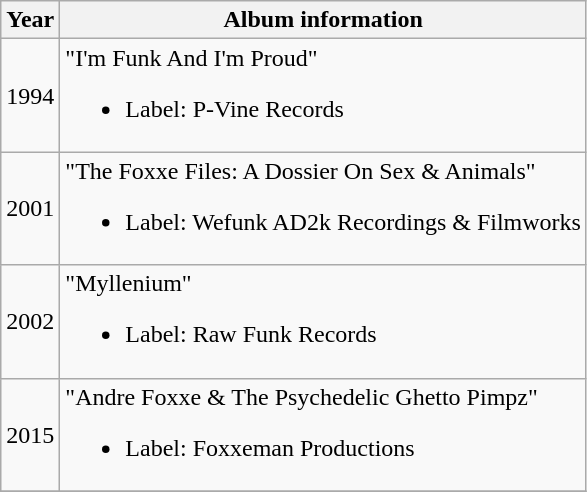<table class="wikitable">
<tr>
<th>Year</th>
<th>Album information</th>
</tr>
<tr>
<td style="text-align:center;">1994</td>
<td>"I'm Funk And I'm Proud"<br><ul><li>Label: P-Vine Records</li></ul></td>
</tr>
<tr>
<td style="text-align:center;">2001</td>
<td>"The Foxxe Files: A Dossier On Sex & Animals"<br><ul><li>Label: Wefunk AD2k Recordings & Filmworks</li></ul></td>
</tr>
<tr>
<td style="text-align:center;">2002</td>
<td>"Myllenium"<br><ul><li>Label: Raw Funk Records</li></ul></td>
</tr>
<tr>
<td style="text-align:center;">2015</td>
<td>"Andre Foxxe & The Psychedelic Ghetto Pimpz"<br><ul><li>Label: Foxxeman Productions</li></ul></td>
</tr>
<tr>
</tr>
</table>
